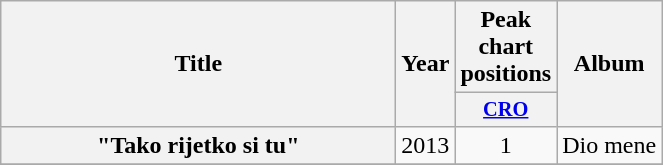<table class="wikitable plainrowheaders" style="text-align:center;">
<tr>
<th scope="col" rowspan="2" style="width:16em;">Title</th>
<th scope="col" rowspan="2" style="width:1em;">Year</th>
<th scope="col" colspan="1">Peak chart positions</th>
<th scope="col" rowspan="2">Album</th>
</tr>
<tr>
<th scope="col" style="width:3em;font-size:85%;"><a href='#'>CRO</a><br></th>
</tr>
<tr>
<th scope="row">"Tako rijetko si tu"</th>
<td>2013</td>
<td>1</td>
<td rowspan="1">Dio mene</td>
</tr>
<tr>
</tr>
</table>
